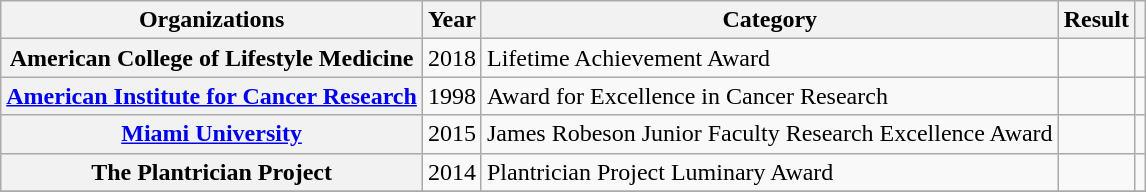<table class="wikitable plainrowheaders sortable">
<tr>
<th scope="col">Organizations</th>
<th scope="col">Year</th>
<th scope="col">Category</th>
<th scope="col">Result</th>
<th scope="col" class="unsortable"></th>
</tr>
<tr>
<th scope="row">American College of Lifestyle Medicine</th>
<td style="text-align:center;">2018</td>
<td>Lifetime Achievement Award</td>
<td></td>
<td style="text-align:center;"></td>
</tr>
<tr>
<th scope="row"><a href='#'>American Institute for Cancer Research</a></th>
<td style="text-align:center;">1998</td>
<td>Award for Excellence in Cancer Research</td>
<td></td>
<td style="text-align:center;"></td>
</tr>
<tr>
<th scope="row"><a href='#'>Miami University</a></th>
<td style="text-align:center;">2015</td>
<td>James Robeson Junior Faculty Research Excellence Award</td>
<td></td>
<td style="text-align:center;"></td>
</tr>
<tr>
<th scope="row">The Plantrician Project</th>
<td style="text-align:center;">2014</td>
<td>Plantrician Project Luminary Award</td>
<td></td>
<td style="text-align:center;"></td>
</tr>
<tr>
</tr>
</table>
